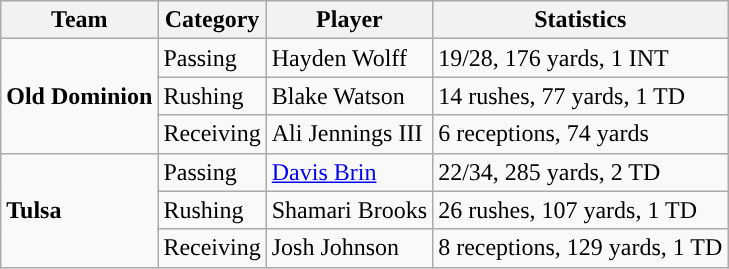<table class="wikitable" style="float: left;">
<tr>
<th>Team</th>
<th>Category</th>
<th>Player</th>
<th>Statistics</th>
</tr>
<tr>
<td rowspan=3><strong>Old Dominion</strong></td>
<td>Passing</td>
<td>Hayden Wolff</td>
<td>19/28, 176 yards, 1 INT</td>
</tr>
<tr>
<td>Rushing</td>
<td>Blake Watson</td>
<td>14 rushes, 77 yards, 1 TD</td>
</tr>
<tr>
<td>Receiving</td>
<td>Ali Jennings III</td>
<td>6 receptions, 74 yards</td>
</tr>
<tr>
<td rowspan=3><strong>Tulsa</strong></td>
<td>Passing</td>
<td><a href='#'>Davis Brin</a></td>
<td>22/34, 285 yards, 2 TD</td>
</tr>
<tr>
<td>Rushing</td>
<td>Shamari Brooks</td>
<td>26 rushes, 107 yards, 1 TD</td>
</tr>
<tr>
<td>Receiving</td>
<td>Josh Johnson</td>
<td>8 receptions, 129 yards, 1 TD</td>
</tr>
</table>
